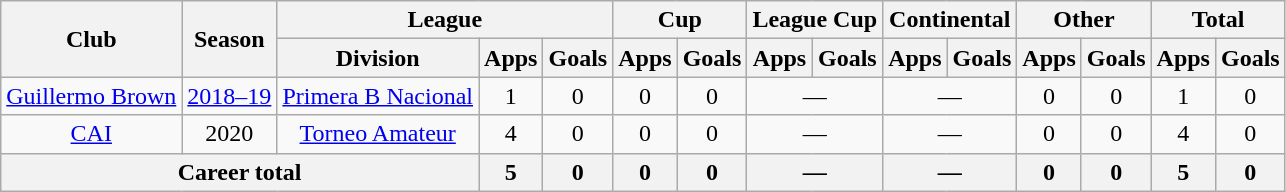<table class="wikitable" style="text-align:center">
<tr>
<th rowspan="2">Club</th>
<th rowspan="2">Season</th>
<th colspan="3">League</th>
<th colspan="2">Cup</th>
<th colspan="2">League Cup</th>
<th colspan="2">Continental</th>
<th colspan="2">Other</th>
<th colspan="2">Total</th>
</tr>
<tr>
<th>Division</th>
<th>Apps</th>
<th>Goals</th>
<th>Apps</th>
<th>Goals</th>
<th>Apps</th>
<th>Goals</th>
<th>Apps</th>
<th>Goals</th>
<th>Apps</th>
<th>Goals</th>
<th>Apps</th>
<th>Goals</th>
</tr>
<tr>
<td rowspan="1"><a href='#'>Guillermo Brown</a></td>
<td><a href='#'>2018–19</a></td>
<td rowspan="1"><a href='#'>Primera B Nacional</a></td>
<td>1</td>
<td>0</td>
<td>0</td>
<td>0</td>
<td colspan="2">—</td>
<td colspan="2">—</td>
<td>0</td>
<td>0</td>
<td>1</td>
<td>0</td>
</tr>
<tr>
<td rowspan="1"><a href='#'>CAI</a></td>
<td>2020</td>
<td rowspan="1"><a href='#'>Torneo Amateur</a></td>
<td>4</td>
<td>0</td>
<td>0</td>
<td>0</td>
<td colspan="2">—</td>
<td colspan="2">—</td>
<td>0</td>
<td>0</td>
<td>4</td>
<td>0</td>
</tr>
<tr>
<th colspan="3">Career total</th>
<th>5</th>
<th>0</th>
<th>0</th>
<th>0</th>
<th colspan="2">—</th>
<th colspan="2">—</th>
<th>0</th>
<th>0</th>
<th>5</th>
<th>0</th>
</tr>
</table>
